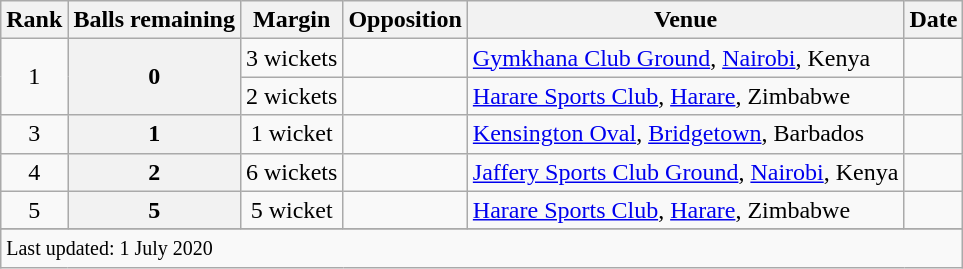<table class="wikitable plainrowheaders sortable">
<tr>
<th scope=col>Rank</th>
<th scope=col>Balls remaining</th>
<th scope=col>Margin</th>
<th scope=col>Opposition</th>
<th scope=col>Venue</th>
<th scope=col>Date</th>
</tr>
<tr>
<td align=center rowspan=2>1</td>
<th scope=row style=text-align:center; rowspan=2>0</th>
<td scope=row style=text-align:center;>3 wickets</td>
<td></td>
<td><a href='#'>Gymkhana Club Ground</a>, <a href='#'>Nairobi</a>, Kenya</td>
<td></td>
</tr>
<tr>
<td scope=row style=text-align:center;>2 wickets</td>
<td></td>
<td><a href='#'>Harare Sports Club</a>, <a href='#'>Harare</a>, Zimbabwe</td>
<td></td>
</tr>
<tr>
<td align=center>3</td>
<th scope=row style=text-align:center;>1</th>
<td scope=row style=text-align:center;>1 wicket</td>
<td></td>
<td><a href='#'>Kensington Oval</a>, <a href='#'>Bridgetown</a>, Barbados</td>
<td></td>
</tr>
<tr>
<td align=center>4</td>
<th scope=row style=text-align:center;>2</th>
<td scope=row style=text-align:center;>6 wickets</td>
<td></td>
<td><a href='#'>Jaffery Sports Club Ground</a>, <a href='#'>Nairobi</a>, Kenya</td>
<td></td>
</tr>
<tr>
<td align=center>5</td>
<th scope=row style=text-align:center;>5</th>
<td scope=row style=text-align:center;>5 wicket</td>
<td></td>
<td><a href='#'>Harare Sports Club</a>, <a href='#'>Harare</a>, Zimbabwe</td>
<td></td>
</tr>
<tr>
</tr>
<tr class=sortbottom>
<td colspan=6><small>Last updated: 1 July 2020</small></td>
</tr>
</table>
